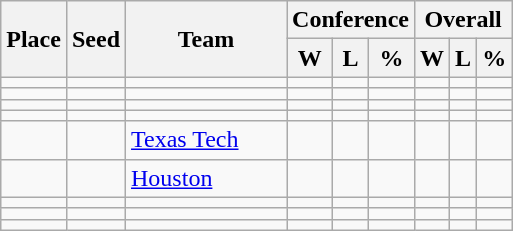<table class=wikitable>
<tr>
<th rowspan ="2">Place</th>
<th rowspan ="2">Seed</th>
<th rowspan ="2" width= "100pt">Team</th>
<th colspan = "3">Conference</th>
<th colspan ="3">Overall</th>
</tr>
<tr>
<th>W</th>
<th>L</th>
<th>%</th>
<th>W</th>
<th>L</th>
<th>%</th>
</tr>
<tr>
<td></td>
<td></td>
<td></td>
<td></td>
<td></td>
<td></td>
<td></td>
<td></td>
<td></td>
</tr>
<tr>
<td></td>
<td></td>
<td></td>
<td></td>
<td></td>
<td></td>
<td></td>
<td></td>
<td></td>
</tr>
<tr>
<td></td>
<td></td>
<td></td>
<td></td>
<td></td>
<td></td>
<td></td>
<td></td>
<td></td>
</tr>
<tr>
<td></td>
<td></td>
<td></td>
<td></td>
<td></td>
<td></td>
<td></td>
<td></td>
<td></td>
</tr>
<tr>
<td></td>
<td></td>
<td><a href='#'>Texas Tech</a></td>
<td></td>
<td></td>
<td></td>
<td></td>
<td></td>
<td></td>
</tr>
<tr>
<td></td>
<td></td>
<td><a href='#'>Houston</a></td>
<td></td>
<td></td>
<td></td>
<td></td>
<td></td>
<td></td>
</tr>
<tr>
<td></td>
<td></td>
<td></td>
<td></td>
<td></td>
<td></td>
<td></td>
<td></td>
<td></td>
</tr>
<tr>
<td></td>
<td></td>
<td></td>
<td></td>
<td></td>
<td></td>
<td></td>
<td></td>
<td></td>
</tr>
<tr>
<td></td>
<td></td>
<td></td>
<td></td>
<td></td>
<td></td>
<td></td>
<td></td>
<td></td>
</tr>
</table>
